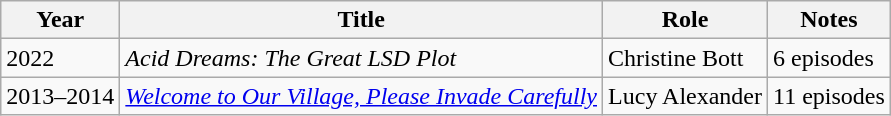<table class="wikitable sortable">
<tr>
<th>Year</th>
<th>Title</th>
<th>Role</th>
<th>Notes</th>
</tr>
<tr>
<td>2022</td>
<td><em>Acid Dreams: The Great LSD Plot</em></td>
<td>Christine Bott</td>
<td>6 episodes</td>
</tr>
<tr>
<td>2013–2014</td>
<td><em><a href='#'>Welcome to Our Village, Please Invade Carefully</a></em></td>
<td>Lucy Alexander</td>
<td>11 episodes</td>
</tr>
</table>
